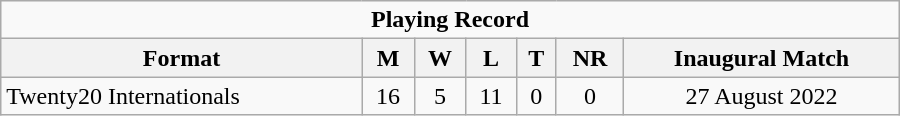<table class="wikitable" style="text-align: center; width: 600px;">
<tr>
<td colspan=7 align="center"><strong>Playing Record</strong></td>
</tr>
<tr>
<th>Format</th>
<th>M</th>
<th>W</th>
<th>L</th>
<th>T</th>
<th>NR</th>
<th>Inaugural Match</th>
</tr>
<tr>
<td align="left">Twenty20 Internationals</td>
<td>16</td>
<td>5</td>
<td>11</td>
<td>0</td>
<td>0</td>
<td>27 August 2022</td>
</tr>
</table>
